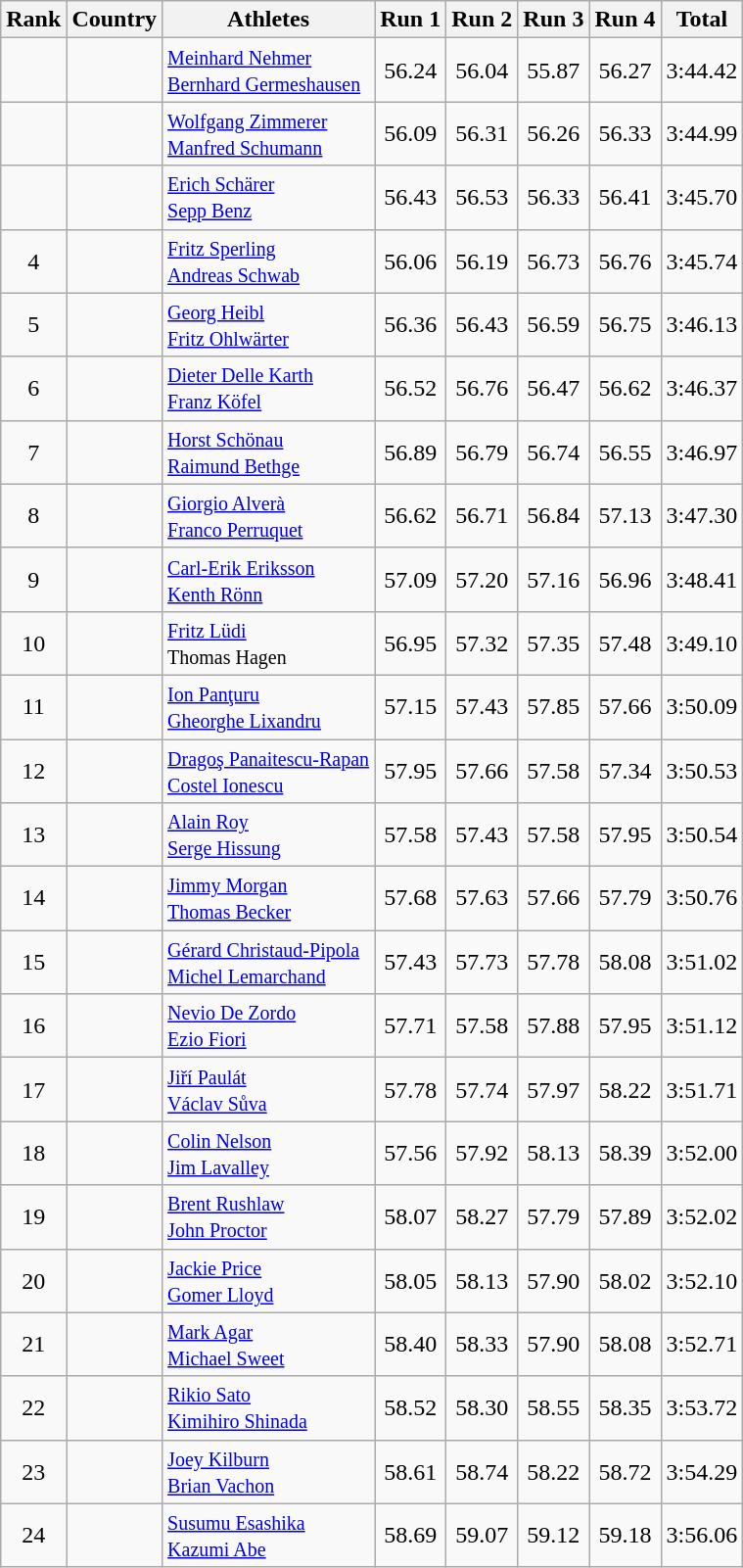<table class="wikitable sortable" style="text-align:center">
<tr>
<th>Rank</th>
<th>Country</th>
<th>Athletes</th>
<th>Run 1</th>
<th>Run 2</th>
<th>Run 3</th>
<th>Run 4</th>
<th>Total</th>
</tr>
<tr>
<td></td>
<td align=left></td>
<td align=left><small> <a href='#'>Meinhard Nehmer</a> <br> <a href='#'>Bernhard Germeshausen</a> </small></td>
<td>56.24</td>
<td>56.04</td>
<td>55.87</td>
<td>56.27</td>
<td>3:44.42</td>
</tr>
<tr>
<td></td>
<td align=left></td>
<td align=left><small> <a href='#'>Wolfgang Zimmerer</a> <br> <a href='#'>Manfred Schumann</a></small></td>
<td>56.09</td>
<td>56.31</td>
<td>56.26</td>
<td>56.33</td>
<td>3:44.99</td>
</tr>
<tr>
<td></td>
<td align=left></td>
<td align=left><small> <a href='#'>Erich Schärer</a> <br> <a href='#'>Sepp Benz</a> </small></td>
<td>56.43</td>
<td>56.53</td>
<td>56.33</td>
<td>56.41</td>
<td>3:45.70</td>
</tr>
<tr>
<td>4</td>
<td align=left></td>
<td align=left><small> <a href='#'>Fritz Sperling</a> <br> <a href='#'>Andreas Schwab</a></small></td>
<td>56.06</td>
<td>56.19</td>
<td>56.73</td>
<td>56.76</td>
<td>3:45.74</td>
</tr>
<tr>
<td>5</td>
<td align=left></td>
<td align=left><small> <a href='#'>Georg Heibl</a> <br> <a href='#'>Fritz Ohlwärter</a> </small></td>
<td>56.36</td>
<td>56.43</td>
<td>56.59</td>
<td>56.75</td>
<td>3:46.13</td>
</tr>
<tr>
<td>6</td>
<td align=left></td>
<td align=left><small> <a href='#'>Dieter Delle Karth</a> <br> <a href='#'>Franz Köfel</a> </small></td>
<td>56.52</td>
<td>56.76</td>
<td>56.47</td>
<td>56.62</td>
<td>3:46.37</td>
</tr>
<tr>
<td>7</td>
<td align=left></td>
<td align=left><small> <a href='#'>Horst Schönau</a> <br> <a href='#'>Raimund Bethge</a></small></td>
<td>56.89</td>
<td>56.79</td>
<td>56.74</td>
<td>56.55</td>
<td>3:46.97</td>
</tr>
<tr>
<td>8</td>
<td align=left></td>
<td align=left><small> <a href='#'>Giorgio Alverà</a> <br> <a href='#'>Franco Perruquet</a> </small></td>
<td>56.62</td>
<td>56.71</td>
<td>56.84</td>
<td>57.13</td>
<td>3:47.30</td>
</tr>
<tr>
<td>9</td>
<td align=left></td>
<td align=left><small> <a href='#'>Carl-Erik Eriksson</a> <br> <a href='#'>Kenth Rönn</a></small></td>
<td>57.09</td>
<td>57.20</td>
<td>57.16</td>
<td>56.96</td>
<td>3:48.41</td>
</tr>
<tr>
<td>10</td>
<td align=left></td>
<td align=left><small> <a href='#'>Fritz Lüdi</a> <br> Thomas Hagen </small></td>
<td>56.95</td>
<td>57.32</td>
<td>57.35</td>
<td>57.48</td>
<td>3:49.10</td>
</tr>
<tr>
<td>11</td>
<td align=left></td>
<td align=left><small> <a href='#'>Ion Panţuru</a> <br> <a href='#'>Gheorghe Lixandru</a></small></td>
<td>57.15</td>
<td>57.43</td>
<td>57.85</td>
<td>57.66</td>
<td>3:50.09</td>
</tr>
<tr>
<td>12</td>
<td align=left></td>
<td align=left><small> <a href='#'>Dragoş Panaitescu-Rapan</a> <br> <a href='#'>Costel Ionescu</a> </small></td>
<td>57.95</td>
<td>57.66</td>
<td>57.58</td>
<td>57.34</td>
<td>3:50.53</td>
</tr>
<tr>
<td>13</td>
<td align=left></td>
<td align=left><small> <a href='#'>Alain Roy</a> <br> <a href='#'>Serge Hissung</a></small></td>
<td>57.58</td>
<td>57.43</td>
<td>57.58</td>
<td>57.95</td>
<td>3:50.54</td>
</tr>
<tr>
<td>14</td>
<td align=left></td>
<td align=left><small> <a href='#'>Jimmy Morgan</a> <br> <a href='#'>Thomas Becker</a> </small></td>
<td>57.68</td>
<td>57.63</td>
<td>57.66</td>
<td>57.79</td>
<td>3:50.76</td>
</tr>
<tr>
<td>15</td>
<td align=left></td>
<td align=left><small> <a href='#'>Gérard Christaud-Pipola</a> <br> <a href='#'>Michel Lemarchand</a> </small></td>
<td>57.43</td>
<td>57.73</td>
<td>57.78</td>
<td>58.08</td>
<td>3:51.02</td>
</tr>
<tr>
<td>16</td>
<td align=left></td>
<td align=left><small> <a href='#'>Nevio De Zordo</a> <br> <a href='#'>Ezio Fiori</a> </small></td>
<td>57.71</td>
<td>57.58</td>
<td>57.88</td>
<td>57.95</td>
<td>3:51.12</td>
</tr>
<tr>
<td>17</td>
<td align=left></td>
<td align=left><small> <a href='#'>Jiří Paulát</a> <br> <a href='#'>Václav Sůva</a> </small></td>
<td>57.78</td>
<td>57.74</td>
<td>57.97</td>
<td>58.22</td>
<td>3:51.71</td>
</tr>
<tr>
<td>18</td>
<td align=left></td>
<td align=left><small> <a href='#'>Colin Nelson</a> <br> <a href='#'>Jim Lavalley</a></small></td>
<td>57.56</td>
<td>57.92</td>
<td>58.13</td>
<td>58.39</td>
<td>3:52.00</td>
</tr>
<tr>
<td>19</td>
<td align=left></td>
<td align=left><small> <a href='#'>Brent Rushlaw</a> <br> <a href='#'>John Proctor</a></small></td>
<td>58.07</td>
<td>58.27</td>
<td>57.79</td>
<td>57.89</td>
<td>3:52.02</td>
</tr>
<tr>
<td>20</td>
<td align=left></td>
<td align=left><small> <a href='#'>Jackie Price</a> <br> <a href='#'>Gomer Lloyd</a></small></td>
<td>58.05</td>
<td>58.13</td>
<td>57.90</td>
<td>58.02</td>
<td>3:52.10</td>
</tr>
<tr>
<td>21</td>
<td align=left></td>
<td align=left><small> <a href='#'>Mark Agar</a> <br> <a href='#'>Michael Sweet</a></small></td>
<td>58.40</td>
<td>58.33</td>
<td>57.90</td>
<td>58.08</td>
<td>3:52.71</td>
</tr>
<tr>
<td>22</td>
<td align=left></td>
<td align=left><small> <a href='#'>Rikio Sato</a> <br> <a href='#'>Kimihiro Shinada</a></small></td>
<td>58.52</td>
<td>58.30</td>
<td>58.55</td>
<td>58.35</td>
<td>3:53.72</td>
</tr>
<tr>
<td>23</td>
<td align=left></td>
<td align=left><small> <a href='#'>Joey Kilburn</a> <br> <a href='#'>Brian Vachon</a></small></td>
<td>58.61</td>
<td>58.74</td>
<td>58.22</td>
<td>58.72</td>
<td>3:54.29</td>
</tr>
<tr>
<td>24</td>
<td align=left></td>
<td align=left><small> <a href='#'>Susumu Esashika</a> <br> <a href='#'>Kazumi Abe</a> </small></td>
<td>58.69</td>
<td>59.07</td>
<td>59.12</td>
<td>59.18</td>
<td>3:56.06</td>
</tr>
</table>
